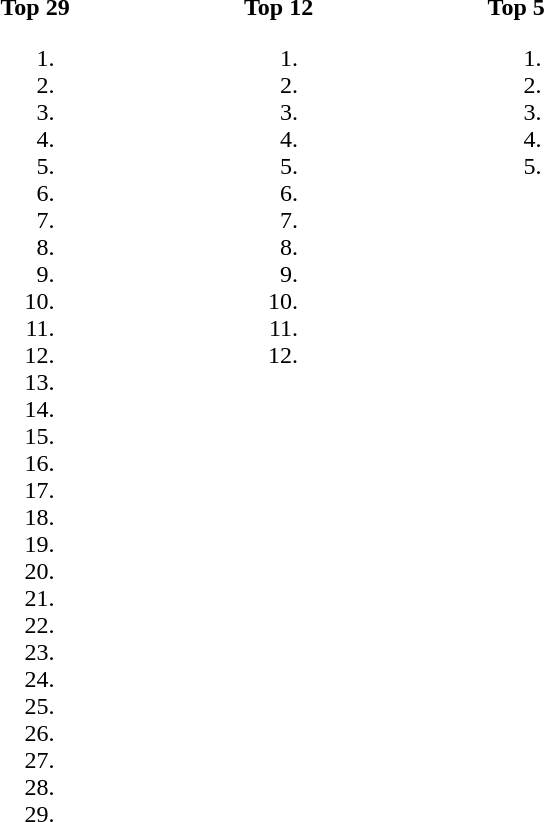<table>
<tr>
<td valign="top" width=10%><br><strong>Top 29</strong><ol><li></li><li></li><li></li><li></li><li></li><li></li><li></li><li></li><li></li><li></li><li></li><li></li><li></li><li></li><li></li><li></li><li></li><li></li><li></li><li></li><li></li><li></li><li></li><li></li><li></li><li></li><li></li><li></li><li></li></ol></td>
<td valign="top" width=10%><br><strong>Top 12</strong><ol><li></li><li></li><li></li><li></li><li></li><li></li><li></li><li></li><li></li><li></li><li></li><li></li></ol></td>
<td valign="top" width=10%><br><strong>Top 5</strong><ol><li></li><li></li><li></li><li></li><li></li></ol></td>
</tr>
</table>
